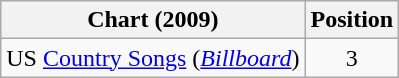<table class="wikitable sortable">
<tr>
<th scope="col">Chart (2009)</th>
<th scope="col">Position</th>
</tr>
<tr>
<td>US <a href='#'>Country Songs</a> (<em><a href='#'>Billboard</a></em>)</td>
<td align="center">3</td>
</tr>
</table>
